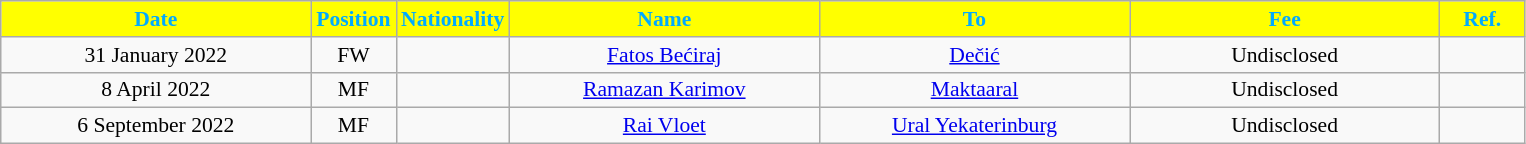<table class="wikitable"  style="text-align:center; font-size:90%; ">
<tr>
<th style="background:#ffff00; color:#00AAFF; width:200px;">Date</th>
<th style="background:#ffff00; color:#00AAFF; width:50px;">Position</th>
<th style="background:#ffff00; color:#00AAFF; width:50px;">Nationality</th>
<th style="background:#ffff00; color:#00AAFF; width:200px;">Name</th>
<th style="background:#ffff00; color:#00AAFF; width:200px;">To</th>
<th style="background:#ffff00; color:#00AAFF; width:200px;">Fee</th>
<th style="background:#ffff00; color:#00AAFF; width:50px;">Ref.</th>
</tr>
<tr>
<td>31 January 2022</td>
<td>FW</td>
<td></td>
<td><a href='#'>Fatos Bećiraj</a></td>
<td><a href='#'>Dečić</a></td>
<td>Undisclosed</td>
<td></td>
</tr>
<tr>
<td>8 April 2022</td>
<td>MF</td>
<td></td>
<td><a href='#'>Ramazan Karimov</a></td>
<td><a href='#'>Maktaaral</a></td>
<td>Undisclosed</td>
<td></td>
</tr>
<tr>
<td>6 September 2022</td>
<td>MF</td>
<td></td>
<td><a href='#'>Rai Vloet</a></td>
<td><a href='#'>Ural Yekaterinburg</a></td>
<td>Undisclosed</td>
<td></td>
</tr>
</table>
